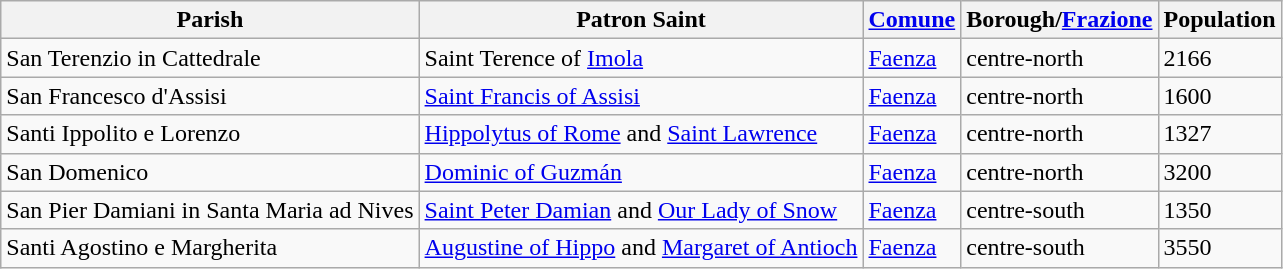<table class="wikitable">
<tr>
<th>Parish</th>
<th>Patron Saint</th>
<th><a href='#'>Comune</a></th>
<th>Borough/<a href='#'>Frazione</a></th>
<th>Population</th>
</tr>
<tr>
<td>San Terenzio in Cattedrale</td>
<td>Saint Terence of <a href='#'>Imola</a></td>
<td><a href='#'>Faenza</a></td>
<td>centre-north</td>
<td>2166</td>
</tr>
<tr>
<td>San Francesco d'Assisi</td>
<td><a href='#'>Saint Francis of Assisi</a></td>
<td><a href='#'>Faenza</a></td>
<td>centre-north</td>
<td>1600</td>
</tr>
<tr>
<td>Santi Ippolito e Lorenzo</td>
<td><a href='#'>Hippolytus of Rome</a> and <a href='#'>Saint Lawrence</a></td>
<td><a href='#'>Faenza</a></td>
<td>centre-north</td>
<td>1327</td>
</tr>
<tr>
<td>San Domenico</td>
<td><a href='#'>Dominic of Guzmán</a></td>
<td><a href='#'>Faenza</a></td>
<td>centre-north</td>
<td>3200</td>
</tr>
<tr>
<td>San Pier Damiani in Santa Maria ad Nives</td>
<td><a href='#'>Saint Peter Damian</a> and <a href='#'>Our Lady of Snow</a></td>
<td><a href='#'>Faenza</a></td>
<td>centre-south</td>
<td>1350</td>
</tr>
<tr>
<td>Santi Agostino e Margherita</td>
<td><a href='#'>Augustine of Hippo</a> and <a href='#'>Margaret of Antioch</a></td>
<td><a href='#'>Faenza</a></td>
<td>centre-south</td>
<td>3550</td>
</tr>
</table>
